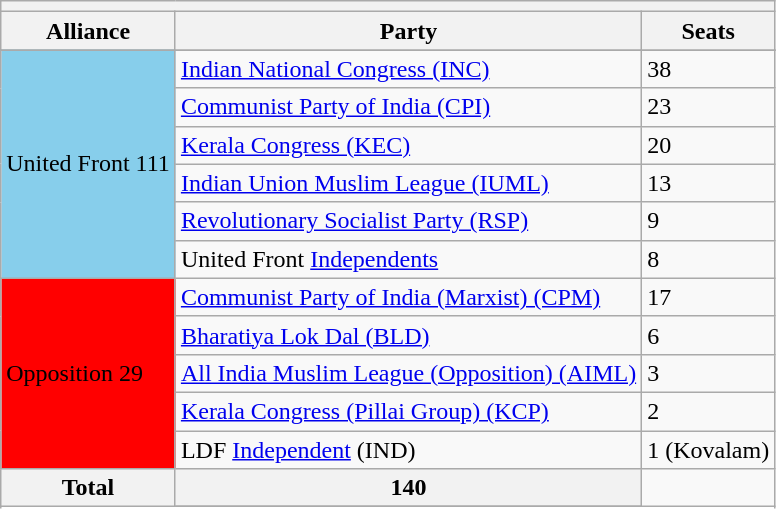<table class="wikitable sortable">
<tr>
<th colspan=10></th>
</tr>
<tr>
<th>Alliance</th>
<th>Party</th>
<th>Seats</th>
</tr>
<tr --->
</tr>
<tr --->
<td rowspan="6" style="background:skyblue; color:black;">United Front  111</td>
<td><a href='#'>Indian National Congress (INC)</a></td>
<td>38</td>
</tr>
<tr --->
<td><a href='#'>Communist Party of India (CPI)</a></td>
<td>23</td>
</tr>
<tr --->
<td><a href='#'>Kerala Congress (KEC)</a></td>
<td>20</td>
</tr>
<tr --->
<td><a href='#'>Indian Union Muslim League (IUML)</a></td>
<td>13</td>
</tr>
<tr --->
<td><a href='#'>Revolutionary Socialist Party (RSP)</a></td>
<td>9</td>
</tr>
<tr --->
<td>United Front <a href='#'>Independents</a></td>
<td>8</td>
</tr>
<tr --->
<td rowspan="5" style="background:#f00; color:black;">Opposition 29</td>
<td><a href='#'>Communist Party of India (Marxist) (CPM)</a></td>
<td>17</td>
</tr>
<tr --->
<td><a href='#'>Bharatiya Lok Dal (BLD)</a></td>
<td>6</td>
</tr>
<tr --->
<td><a href='#'>All India Muslim League (Opposition) (AIML)</a></td>
<td>3</td>
</tr>
<tr --->
<td><a href='#'>Kerala Congress (Pillai Group) (KCP)</a></td>
<td>2</td>
</tr>
<tr --->
<td>LDF <a href='#'>Independent</a> (IND)</td>
<td>1 (Kovalam)</td>
</tr>
<tr --->
<th rowspan=2>Total</th>
<th>140</th>
</tr>
<tr --->
</tr>
</table>
